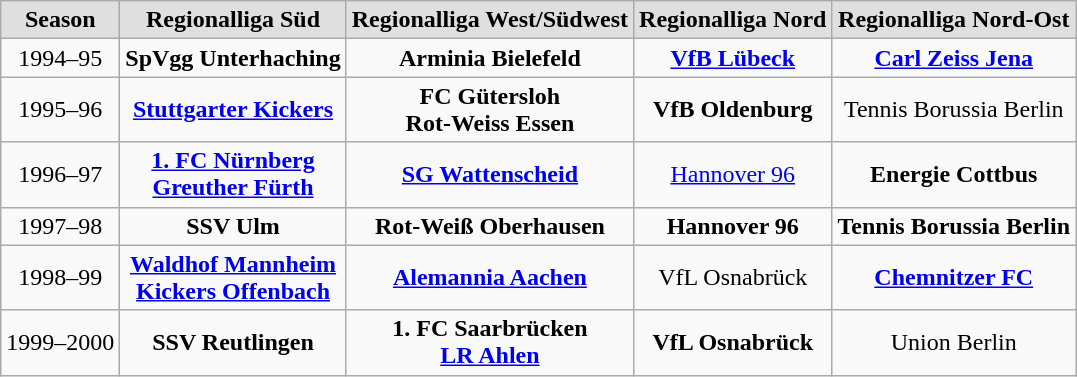<table class="wikitable">
<tr style="text-align:center; background:#dfdfdf;">
<td><strong>Season</strong></td>
<td><strong>Regionalliga Süd</strong></td>
<td><strong>Regionalliga West/Südwest</strong></td>
<td><strong>Regionalliga Nord</strong></td>
<td><strong>Regionalliga Nord-Ost</strong></td>
</tr>
<tr style="text-align:center;">
<td>1994–95</td>
<td><strong>SpVgg Unterhaching</strong></td>
<td><strong>Arminia Bielefeld</strong></td>
<td><strong><a href='#'>VfB Lübeck</a></strong></td>
<td><strong><a href='#'>Carl Zeiss Jena</a></strong></td>
</tr>
<tr style="text-align:center;">
<td>1995–96</td>
<td><strong><a href='#'>Stuttgarter Kickers</a></strong></td>
<td><strong>FC Gütersloh</strong><br><strong>Rot-Weiss Essen</strong></td>
<td><strong>VfB Oldenburg</strong></td>
<td>Tennis Borussia Berlin</td>
</tr>
<tr style="text-align:center;">
<td>1996–97</td>
<td><strong><a href='#'>1. FC Nürnberg</a></strong><br><strong><a href='#'>Greuther Fürth</a></strong></td>
<td><strong><a href='#'>SG Wattenscheid</a></strong></td>
<td><a href='#'>Hannover 96</a></td>
<td><strong>Energie Cottbus</strong></td>
</tr>
<tr style="text-align:center;">
<td>1997–98</td>
<td><strong>SSV Ulm</strong></td>
<td><strong>Rot-Weiß Oberhausen</strong></td>
<td><strong>Hannover 96</strong></td>
<td><strong>Tennis Borussia Berlin</strong></td>
</tr>
<tr style="text-align:center;">
<td>1998–99</td>
<td><strong><a href='#'>Waldhof Mannheim</a></strong><br><strong><a href='#'>Kickers Offenbach</a></strong></td>
<td><strong><a href='#'>Alemannia Aachen</a></strong></td>
<td>VfL Osnabrück</td>
<td><strong><a href='#'>Chemnitzer FC</a></strong></td>
</tr>
<tr style="text-align:center;">
<td>1999–2000</td>
<td><strong>SSV Reutlingen</strong></td>
<td><strong>1. FC Saarbrücken</strong><br><strong><a href='#'>LR Ahlen</a></strong></td>
<td><strong>VfL Osnabrück</strong></td>
<td>Union Berlin</td>
</tr>
</table>
